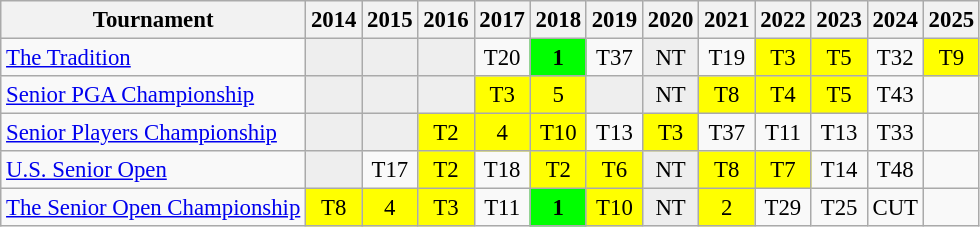<table class="wikitable" style="font-size:95%;text-align:center;">
<tr>
<th>Tournament</th>
<th>2014</th>
<th>2015</th>
<th>2016</th>
<th>2017</th>
<th>2018</th>
<th>2019</th>
<th>2020</th>
<th>2021</th>
<th>2022</th>
<th>2023</th>
<th>2024</th>
<th>2025</th>
</tr>
<tr>
<td align=left><a href='#'>The Tradition</a></td>
<td style="background:#eeeeee;"></td>
<td style="background:#eeeeee;"></td>
<td style="background:#eeeeee;"></td>
<td>T20</td>
<td style="background:lime;"><strong>1</strong></td>
<td>T37</td>
<td style="background:#eeeeee;">NT</td>
<td>T19</td>
<td style="background:yellow;">T3</td>
<td style="background:yellow;">T5</td>
<td>T32</td>
<td style="background:yellow;">T9</td>
</tr>
<tr>
<td align=left><a href='#'>Senior PGA Championship</a></td>
<td style="background:#eeeeee;"></td>
<td style="background:#eeeeee;"></td>
<td style="background:#eeeeee;"></td>
<td style="background:yellow;">T3</td>
<td style="background:yellow;">5</td>
<td style="background:#eeeeee;"></td>
<td style="background:#eeeeee;">NT</td>
<td style="background:yellow;">T8</td>
<td style="background:yellow;">T4</td>
<td style="background:yellow;">T5</td>
<td>T43</td>
<td></td>
</tr>
<tr>
<td align=left><a href='#'>Senior Players Championship</a></td>
<td style="background:#eeeeee;"></td>
<td style="background:#eeeeee;"></td>
<td style="background:yellow;">T2</td>
<td style="background:yellow;">4</td>
<td style="background:yellow;">T10</td>
<td>T13</td>
<td style="background:yellow;">T3</td>
<td>T37</td>
<td>T11</td>
<td>T13</td>
<td>T33</td>
<td></td>
</tr>
<tr>
<td align=left><a href='#'>U.S. Senior Open</a></td>
<td style="background:#eeeeee;"></td>
<td>T17</td>
<td style="background:yellow;">T2</td>
<td>T18</td>
<td style="background:yellow;">T2</td>
<td style="background:yellow;">T6</td>
<td style="background:#eeeeee;">NT</td>
<td style="background:yellow;">T8</td>
<td style="background:yellow;">T7</td>
<td>T14</td>
<td>T48</td>
<td></td>
</tr>
<tr>
<td align=left><a href='#'>The Senior Open Championship</a></td>
<td style="background:yellow;">T8</td>
<td style="background:yellow;">4</td>
<td style="background:yellow;">T3</td>
<td>T11</td>
<td style="background:lime;"><strong>1</strong></td>
<td style="background:yellow;">T10</td>
<td style="background:#eeeeee;">NT</td>
<td style="background:yellow;">2</td>
<td>T29</td>
<td>T25</td>
<td>CUT</td>
<td></td>
</tr>
</table>
